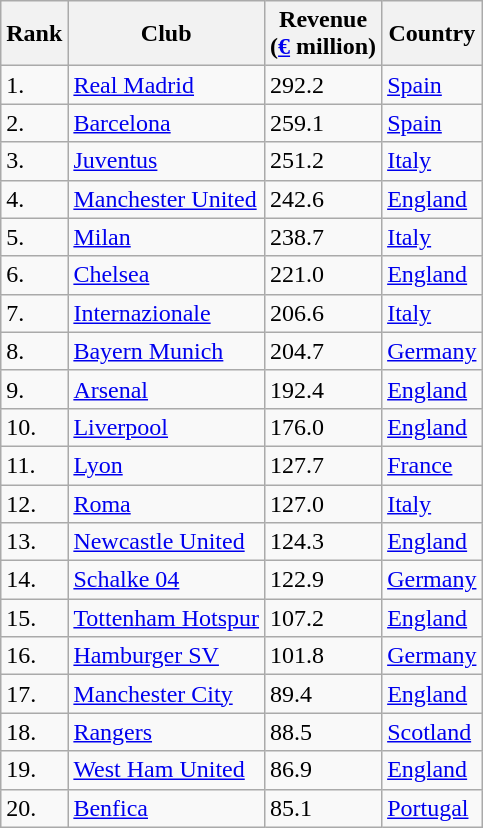<table class="wikitable sortable">
<tr>
<th>Rank</th>
<th>Club</th>
<th>Revenue <br>(<a href='#'>€</a> million)</th>
<th>Country</th>
</tr>
<tr>
<td>1.</td>
<td><a href='#'>Real Madrid</a></td>
<td>292.2</td>
<td> <a href='#'>Spain</a></td>
</tr>
<tr>
<td>2.</td>
<td><a href='#'>Barcelona</a></td>
<td>259.1</td>
<td> <a href='#'>Spain</a></td>
</tr>
<tr>
<td>3.</td>
<td><a href='#'>Juventus</a></td>
<td>251.2</td>
<td> <a href='#'>Italy</a></td>
</tr>
<tr>
<td>4.</td>
<td><a href='#'>Manchester United</a></td>
<td>242.6</td>
<td> <a href='#'>England</a></td>
</tr>
<tr>
<td>5.</td>
<td><a href='#'>Milan</a></td>
<td>238.7</td>
<td> <a href='#'>Italy</a></td>
</tr>
<tr>
<td>6.</td>
<td><a href='#'>Chelsea</a></td>
<td>221.0</td>
<td> <a href='#'>England</a></td>
</tr>
<tr>
<td>7.</td>
<td><a href='#'>Internazionale</a></td>
<td>206.6</td>
<td> <a href='#'>Italy</a></td>
</tr>
<tr>
<td>8.</td>
<td><a href='#'>Bayern Munich</a></td>
<td>204.7</td>
<td> <a href='#'>Germany</a></td>
</tr>
<tr>
<td>9.</td>
<td><a href='#'>Arsenal</a></td>
<td>192.4</td>
<td> <a href='#'>England</a></td>
</tr>
<tr>
<td>10.</td>
<td><a href='#'>Liverpool</a></td>
<td>176.0</td>
<td> <a href='#'>England</a></td>
</tr>
<tr>
<td>11.</td>
<td><a href='#'>Lyon</a></td>
<td>127.7</td>
<td> <a href='#'>France</a></td>
</tr>
<tr>
<td>12.</td>
<td><a href='#'>Roma</a></td>
<td>127.0</td>
<td> <a href='#'>Italy</a></td>
</tr>
<tr>
<td>13.</td>
<td><a href='#'>Newcastle United</a></td>
<td>124.3</td>
<td> <a href='#'>England</a></td>
</tr>
<tr>
<td>14.</td>
<td><a href='#'>Schalke 04</a></td>
<td>122.9</td>
<td> <a href='#'>Germany</a></td>
</tr>
<tr>
<td>15.</td>
<td><a href='#'>Tottenham Hotspur</a></td>
<td>107.2</td>
<td> <a href='#'>England</a></td>
</tr>
<tr>
<td>16.</td>
<td><a href='#'>Hamburger SV</a></td>
<td>101.8</td>
<td> <a href='#'>Germany</a></td>
</tr>
<tr>
<td>17.</td>
<td><a href='#'>Manchester City</a></td>
<td>89.4</td>
<td> <a href='#'>England</a></td>
</tr>
<tr>
<td>18.</td>
<td><a href='#'>Rangers</a></td>
<td>88.5</td>
<td> <a href='#'>Scotland</a></td>
</tr>
<tr>
<td>19.</td>
<td><a href='#'>West Ham United</a></td>
<td>86.9</td>
<td> <a href='#'>England</a></td>
</tr>
<tr>
<td>20.</td>
<td><a href='#'>Benfica</a></td>
<td>85.1</td>
<td> <a href='#'>Portugal</a></td>
</tr>
</table>
